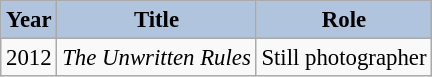<table class="wikitable" style="font-size:95%;">
<tr>
<th style="background:#B0C4DE;">Year</th>
<th style="background:#B0C4DE;">Title</th>
<th style="background:#B0C4DE;">Role</th>
</tr>
<tr>
<td>2012</td>
<td><em>The Unwritten Rules</em></td>
<td>Still photographer</td>
</tr>
</table>
